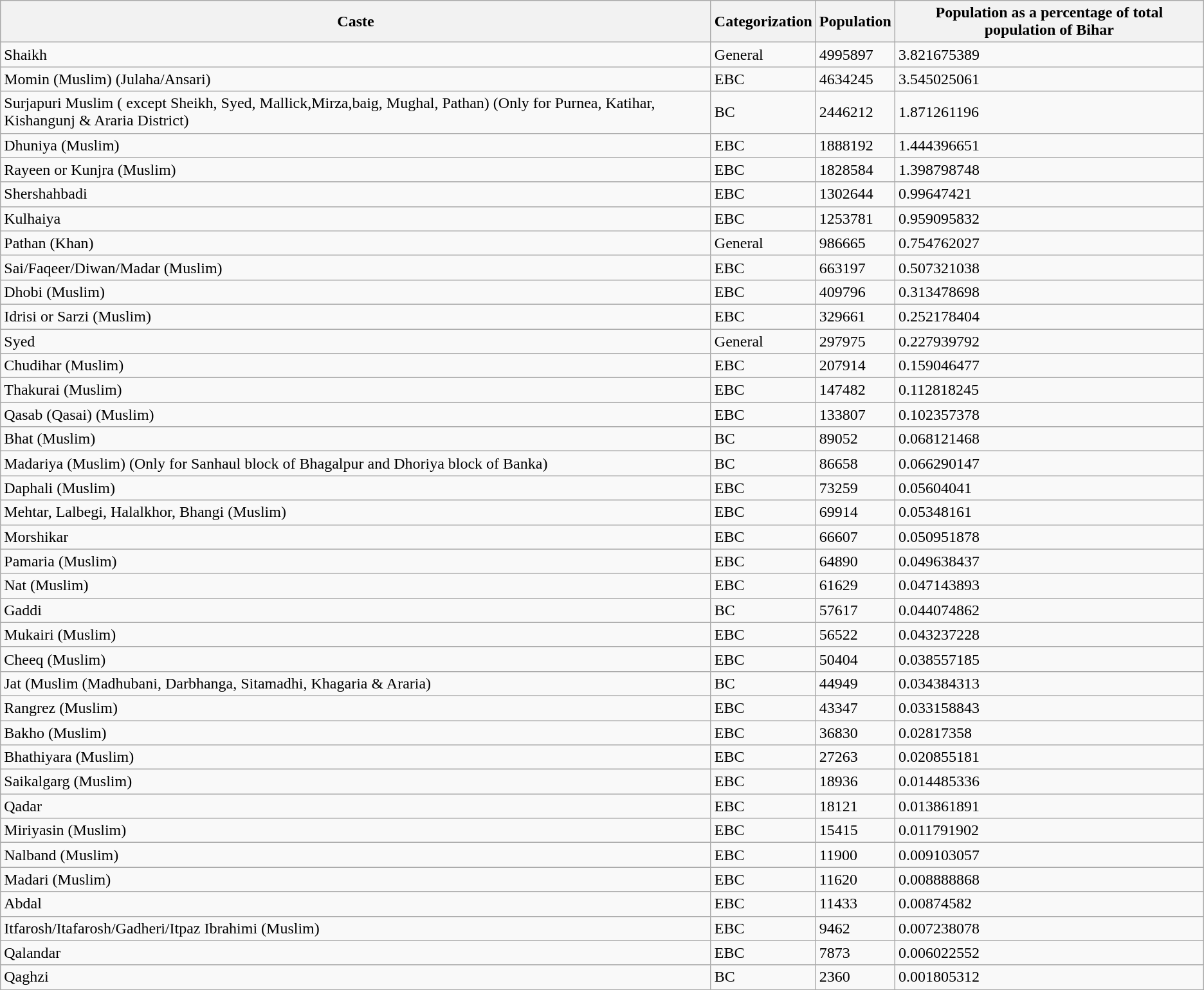<table class="wikitable sortable">
<tr>
<th>Caste</th>
<th>Categorization</th>
<th>Population</th>
<th>Population as a percentage of total population of Bihar</th>
</tr>
<tr>
<td>Shaikh</td>
<td>General</td>
<td>4995897</td>
<td>3.821675389</td>
</tr>
<tr>
<td>Momin (Muslim) (Julaha/Ansari)</td>
<td>EBC</td>
<td>4634245</td>
<td>3.545025061</td>
</tr>
<tr>
<td>Surjapuri  Muslim ( except Sheikh, Syed, Mallick,Mirza,baig, Mughal, Pathan) (Only for Purnea,  Katihar, Kishangunj & Araria District)</td>
<td>BC</td>
<td>2446212</td>
<td>1.871261196</td>
</tr>
<tr>
<td>Dhuniya (Muslim)</td>
<td>EBC</td>
<td>1888192</td>
<td>1.444396651</td>
</tr>
<tr>
<td>Rayeen or Kunjra (Muslim)</td>
<td>EBC</td>
<td>1828584</td>
<td>1.398798748</td>
</tr>
<tr>
<td>Shershahbadi</td>
<td>EBC</td>
<td>1302644</td>
<td>0.99647421</td>
</tr>
<tr>
<td>Kulhaiya</td>
<td>EBC</td>
<td>1253781</td>
<td>0.959095832</td>
</tr>
<tr>
<td>Pathan (Khan)</td>
<td>General</td>
<td>986665</td>
<td>0.754762027</td>
</tr>
<tr>
<td>Sai/Faqeer/Diwan/Madar (Muslim)</td>
<td>EBC</td>
<td>663197</td>
<td>0.507321038</td>
</tr>
<tr>
<td>Dhobi (Muslim)</td>
<td>EBC</td>
<td>409796</td>
<td>0.313478698</td>
</tr>
<tr>
<td>Idrisi or Sarzi (Muslim)</td>
<td>EBC</td>
<td>329661</td>
<td>0.252178404</td>
</tr>
<tr>
<td>Syed</td>
<td>General</td>
<td>297975</td>
<td>0.227939792</td>
</tr>
<tr>
<td>Chudihar (Muslim)</td>
<td>EBC</td>
<td>207914</td>
<td>0.159046477</td>
</tr>
<tr>
<td>Thakurai (Muslim)</td>
<td>EBC</td>
<td>147482</td>
<td>0.112818245</td>
</tr>
<tr>
<td>Qasab (Qasai) (Muslim)</td>
<td>EBC</td>
<td>133807</td>
<td>0.102357378</td>
</tr>
<tr>
<td>Bhat (Muslim)</td>
<td>BC</td>
<td>89052</td>
<td>0.068121468</td>
</tr>
<tr>
<td>Madariya (Muslim) (Only for Sanhaul block  of Bhagalpur and Dhoriya block of Banka)</td>
<td>BC</td>
<td>86658</td>
<td>0.066290147</td>
</tr>
<tr>
<td>Daphali (Muslim)</td>
<td>EBC</td>
<td>73259</td>
<td>0.05604041</td>
</tr>
<tr>
<td>Mehtar, Lalbegi, Halalkhor, Bhangi  (Muslim)</td>
<td>EBC</td>
<td>69914</td>
<td>0.05348161</td>
</tr>
<tr>
<td>Morshikar</td>
<td>EBC</td>
<td>66607</td>
<td>0.050951878</td>
</tr>
<tr>
<td>Pamaria (Muslim)</td>
<td>EBC</td>
<td>64890</td>
<td>0.049638437</td>
</tr>
<tr>
<td>Nat (Muslim)</td>
<td>EBC</td>
<td>61629</td>
<td>0.047143893</td>
</tr>
<tr>
<td>Gaddi</td>
<td>BC</td>
<td>57617</td>
<td>0.044074862</td>
</tr>
<tr>
<td>Mukairi (Muslim)</td>
<td>EBC</td>
<td>56522</td>
<td>0.043237228</td>
</tr>
<tr>
<td>Cheeq (Muslim)</td>
<td>EBC</td>
<td>50404</td>
<td>0.038557185</td>
</tr>
<tr>
<td>Jat (Muslim (Madhubani, Darbhanga,  Sitamadhi, Khagaria & Araria)</td>
<td>BC</td>
<td>44949</td>
<td>0.034384313</td>
</tr>
<tr>
<td>Rangrez (Muslim)</td>
<td>EBC</td>
<td>43347</td>
<td>0.033158843</td>
</tr>
<tr>
<td>Bakho (Muslim)</td>
<td>EBC</td>
<td>36830</td>
<td>0.02817358</td>
</tr>
<tr>
<td>Bhathiyara (Muslim)</td>
<td>EBC</td>
<td>27263</td>
<td>0.020855181</td>
</tr>
<tr>
<td>Saikalgarg (Muslim)</td>
<td>EBC</td>
<td>18936</td>
<td>0.014485336</td>
</tr>
<tr>
<td>Qadar</td>
<td>EBC</td>
<td>18121</td>
<td>0.013861891</td>
</tr>
<tr>
<td>Miriyasin (Muslim)</td>
<td>EBC</td>
<td>15415</td>
<td>0.011791902</td>
</tr>
<tr>
<td>Nalband (Muslim)</td>
<td>EBC</td>
<td>11900</td>
<td>0.009103057</td>
</tr>
<tr>
<td>Madari (Muslim)</td>
<td>EBC</td>
<td>11620</td>
<td>0.008888868</td>
</tr>
<tr>
<td>Abdal</td>
<td>EBC</td>
<td>11433</td>
<td>0.00874582</td>
</tr>
<tr>
<td>Itfarosh/Itafarosh/Gadheri/Itpaz Ibrahimi  (Muslim)</td>
<td>EBC</td>
<td>9462</td>
<td>0.007238078</td>
</tr>
<tr>
<td>Qalandar</td>
<td>EBC</td>
<td>7873</td>
<td>0.006022552</td>
</tr>
<tr>
<td>Qaghzi</td>
<td>BC</td>
<td>2360</td>
<td>0.001805312</td>
</tr>
</table>
